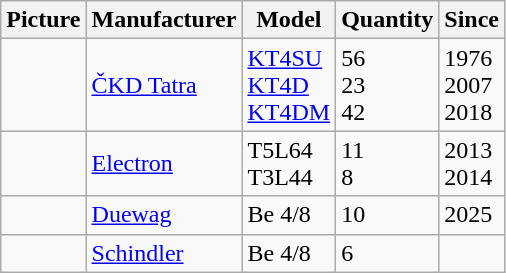<table class="wikitable sortable">
<tr>
<th>Picture</th>
<th>Manufacturer</th>
<th>Model</th>
<th>Quantity</th>
<th>Since</th>
</tr>
<tr>
<td></td>
<td> <a href='#'>ČKD Tatra</a></td>
<td><a href='#'>KT4SU</a><br><a href='#'>KT4D</a><br><a href='#'>KT4DM</a></td>
<td>56<br>23<br>42</td>
<td>1976<br>2007<br>2018</td>
</tr>
<tr>
<td></td>
<td> <a href='#'>Electron</a></td>
<td>T5L64<br>T3L44</td>
<td>11<br>8</td>
<td>2013<br>2014</td>
</tr>
<tr>
<td></td>
<td> <a href='#'>Duewag</a></td>
<td>Be 4/8</td>
<td>10</td>
<td>2025</td>
</tr>
<tr>
<td></td>
<td> <a href='#'>Schindler</a></td>
<td>Be 4/8</td>
<td>6</td>
<td></td>
</tr>
</table>
